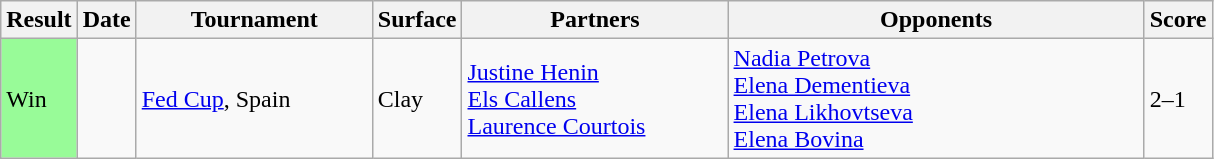<table class="sortable wikitable">
<tr>
<th>Result</th>
<th>Date</th>
<th width=150>Tournament</th>
<th>Surface</th>
<th width=170>Partners</th>
<th width=270>Opponents</th>
<th class="unsortable">Score</th>
</tr>
<tr>
<td bgcolor=98FB98>Win</td>
<td><a href='#'></a></td>
<td><a href='#'>Fed Cup</a>, Spain</td>
<td>Clay</td>
<td> <a href='#'>Justine Henin</a><br> <a href='#'>Els Callens</a><br> <a href='#'>Laurence Courtois</a></td>
<td> <a href='#'>Nadia Petrova</a><br> <a href='#'>Elena Dementieva</a><br> <a href='#'>Elena Likhovtseva</a><br> <a href='#'>Elena Bovina</a></td>
<td>2–1</td>
</tr>
</table>
